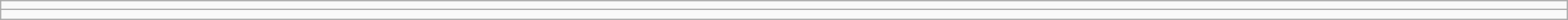<table class="wikitable" style="width:100%">
<tr>
<td></td>
</tr>
<tr>
<td></td>
</tr>
</table>
